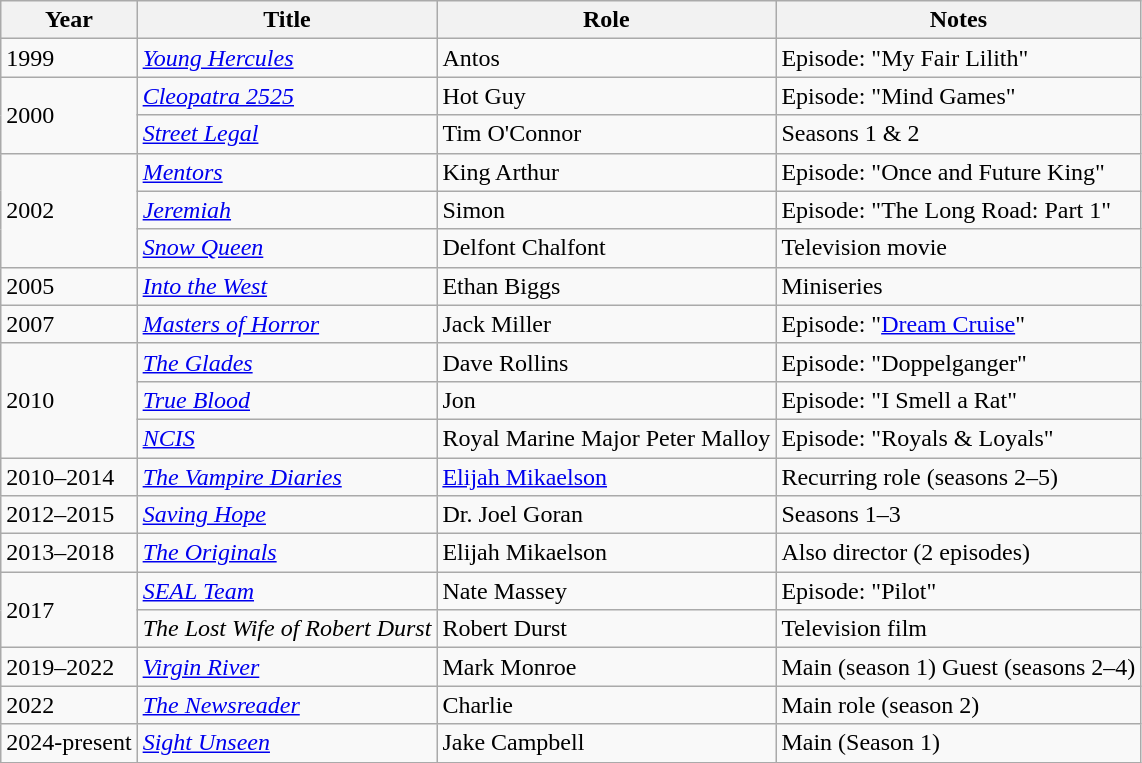<table class="wikitable sortable">
<tr>
<th>Year</th>
<th>Title</th>
<th>Role</th>
<th class="unsortable">Notes</th>
</tr>
<tr>
<td>1999</td>
<td><em><a href='#'>Young Hercules</a></em></td>
<td>Antos</td>
<td>Episode: "My Fair Lilith"</td>
</tr>
<tr>
<td rowspan=2>2000</td>
<td><em><a href='#'>Cleopatra 2525</a></em></td>
<td>Hot Guy</td>
<td>Episode: "Mind Games"</td>
</tr>
<tr>
<td><em><a href='#'>Street Legal</a></em></td>
<td>Tim O'Connor</td>
<td>Seasons 1 & 2</td>
</tr>
<tr>
<td rowspan=3>2002</td>
<td><em><a href='#'>Mentors</a></em></td>
<td>King Arthur</td>
<td>Episode: "Once and Future King"</td>
</tr>
<tr>
<td><em><a href='#'>Jeremiah</a></em></td>
<td>Simon</td>
<td>Episode: "The Long Road: Part 1"</td>
</tr>
<tr>
<td><em><a href='#'>Snow Queen</a></em></td>
<td>Delfont Chalfont</td>
<td>Television movie</td>
</tr>
<tr>
<td>2005</td>
<td><em><a href='#'>Into the West</a></em></td>
<td>Ethan Biggs</td>
<td>Miniseries</td>
</tr>
<tr>
<td>2007</td>
<td><em><a href='#'>Masters of Horror</a></em></td>
<td>Jack Miller</td>
<td>Episode: "<a href='#'>Dream Cruise</a>"</td>
</tr>
<tr>
<td rowspan=3>2010</td>
<td data-sort-value="Glades, The"><em><a href='#'>The Glades</a></em></td>
<td>Dave Rollins</td>
<td>Episode: "Doppelganger"</td>
</tr>
<tr>
<td><em><a href='#'>True Blood</a></em></td>
<td>Jon</td>
<td>Episode: "I Smell a Rat"</td>
</tr>
<tr>
<td><em><a href='#'>NCIS</a></em></td>
<td>Royal Marine Major Peter Malloy</td>
<td>Episode: "Royals & Loyals"</td>
</tr>
<tr>
<td>2010–2014</td>
<td data-sort-value="Vampire Diaries, The"><em><a href='#'>The Vampire Diaries</a></em></td>
<td><a href='#'>Elijah Mikaelson</a></td>
<td>Recurring role (seasons 2–5)</td>
</tr>
<tr>
<td>2012–2015</td>
<td><em><a href='#'>Saving Hope</a></em></td>
<td>Dr. Joel Goran</td>
<td>Seasons 1–3</td>
</tr>
<tr>
<td>2013–2018</td>
<td data-sort-value="Originals, The"><em><a href='#'>The Originals</a></em></td>
<td>Elijah Mikaelson</td>
<td>Also director (2 episodes)</td>
</tr>
<tr>
<td rowspan=2>2017</td>
<td><em><a href='#'>SEAL Team</a></em></td>
<td>Nate Massey</td>
<td>Episode: "Pilot"</td>
</tr>
<tr>
<td data-sort-value="Lost Wife of Robert Durst, The"><em>The Lost Wife of Robert Durst</em></td>
<td>Robert Durst</td>
<td>Television film</td>
</tr>
<tr>
<td>2019–2022</td>
<td><em><a href='#'>Virgin River</a></em></td>
<td>Mark Monroe</td>
<td>Main (season 1) Guest (seasons 2–4)</td>
</tr>
<tr>
<td>2022</td>
<td data-sort-value="Newsreader, The"><em><a href='#'>The Newsreader</a></em></td>
<td>Charlie</td>
<td>Main role (season 2)</td>
</tr>
<tr>
<td>2024-present</td>
<td><em><a href='#'>Sight Unseen</a></em></td>
<td>Jake Campbell</td>
<td>Main (Season 1)</td>
</tr>
</table>
